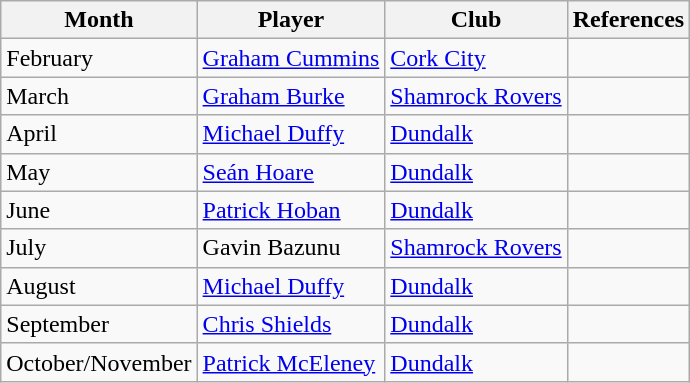<table class="wikitable">
<tr>
<th>Month</th>
<th>Player</th>
<th>Club</th>
<th>References</th>
</tr>
<tr>
<td>February</td>
<td> <a href='#'>Graham Cummins</a></td>
<td><a href='#'>Cork City</a></td>
<td align=center></td>
</tr>
<tr>
<td>March</td>
<td> <a href='#'>Graham Burke</a></td>
<td><a href='#'>Shamrock Rovers</a></td>
<td align=center></td>
</tr>
<tr>
<td>April</td>
<td> <a href='#'>Michael Duffy</a></td>
<td><a href='#'>Dundalk</a></td>
<td align=center></td>
</tr>
<tr>
<td>May</td>
<td> <a href='#'>Seán Hoare</a></td>
<td><a href='#'>Dundalk</a></td>
<td align=center></td>
</tr>
<tr>
<td>June</td>
<td> <a href='#'>Patrick Hoban</a></td>
<td><a href='#'>Dundalk</a></td>
<td align=center></td>
</tr>
<tr>
<td>July</td>
<td> Gavin Bazunu</td>
<td><a href='#'>Shamrock Rovers</a></td>
<td align=center></td>
</tr>
<tr>
<td>August</td>
<td> <a href='#'>Michael Duffy</a></td>
<td><a href='#'>Dundalk</a></td>
<td align=center></td>
</tr>
<tr>
<td>September</td>
<td> <a href='#'>Chris Shields</a></td>
<td><a href='#'>Dundalk</a></td>
<td align=center></td>
</tr>
<tr>
<td>October/November</td>
<td> <a href='#'>Patrick McEleney</a></td>
<td><a href='#'>Dundalk</a></td>
<td align=center></td>
</tr>
</table>
